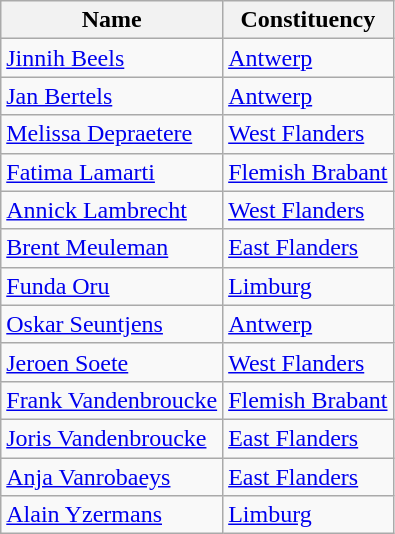<table class="wikitable sortable">
<tr>
<th>Name</th>
<th>Constituency</th>
</tr>
<tr>
<td><a href='#'>Jinnih Beels</a></td>
<td><a href='#'>Antwerp</a></td>
</tr>
<tr>
<td><a href='#'>Jan Bertels</a></td>
<td><a href='#'>Antwerp</a></td>
</tr>
<tr>
<td><a href='#'>Melissa Depraetere</a></td>
<td><a href='#'>West Flanders</a></td>
</tr>
<tr>
<td><a href='#'>Fatima Lamarti</a></td>
<td><a href='#'>Flemish Brabant</a></td>
</tr>
<tr>
<td><a href='#'>Annick Lambrecht</a></td>
<td><a href='#'>West Flanders</a></td>
</tr>
<tr>
<td><a href='#'>Brent Meuleman</a></td>
<td><a href='#'>East Flanders</a></td>
</tr>
<tr>
<td><a href='#'>Funda Oru</a></td>
<td><a href='#'>Limburg</a></td>
</tr>
<tr>
<td><a href='#'>Oskar Seuntjens</a></td>
<td><a href='#'>Antwerp</a></td>
</tr>
<tr>
<td><a href='#'>Jeroen Soete</a></td>
<td><a href='#'>West Flanders</a></td>
</tr>
<tr>
<td><a href='#'>Frank Vandenbroucke</a></td>
<td><a href='#'>Flemish Brabant</a></td>
</tr>
<tr>
<td><a href='#'>Joris Vandenbroucke</a></td>
<td><a href='#'>East Flanders</a></td>
</tr>
<tr>
<td><a href='#'>Anja Vanrobaeys</a></td>
<td><a href='#'>East Flanders</a></td>
</tr>
<tr>
<td><a href='#'>Alain Yzermans</a></td>
<td><a href='#'>Limburg</a></td>
</tr>
</table>
